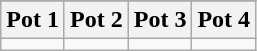<table class="wikitable">
<tr>
</tr>
<tr>
<th>Pot 1</th>
<th>Pot 2</th>
<th>Pot 3</th>
<th>Pot 4</th>
</tr>
<tr>
<td valign=top></td>
<td valign=top></td>
<td valign=top></td>
<td valign=top></td>
</tr>
</table>
